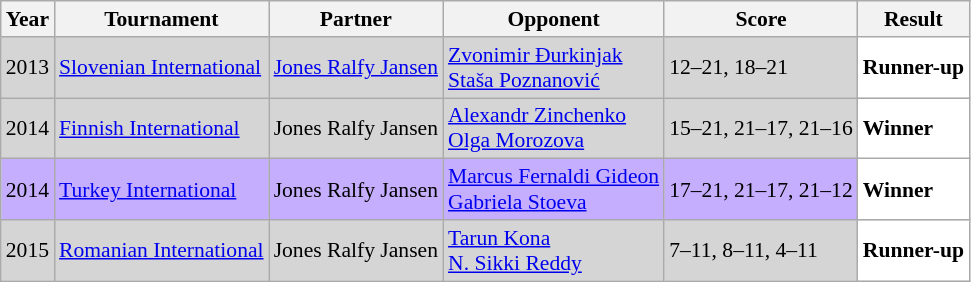<table class="sortable wikitable" style="font-size: 90%;">
<tr>
<th>Year</th>
<th>Tournament</th>
<th>Partner</th>
<th>Opponent</th>
<th>Score</th>
<th>Result</th>
</tr>
<tr style="background:#D5D5D5">
<td align="center">2013</td>
<td align="left"><a href='#'>Slovenian International</a></td>
<td align="left"> <a href='#'>Jones Ralfy Jansen</a></td>
<td align="left"> <a href='#'>Zvonimir Đurkinjak</a> <br>  <a href='#'>Staša Poznanović</a></td>
<td align="left">12–21, 18–21</td>
<td style="text-align:left; background:white"> <strong>Runner-up</strong></td>
</tr>
<tr style="background:#D5D5D5">
<td align="center">2014</td>
<td align="left"><a href='#'>Finnish International</a></td>
<td align="left"> Jones Ralfy Jansen</td>
<td align="left"> <a href='#'>Alexandr Zinchenko</a> <br>  <a href='#'>Olga Morozova</a></td>
<td align="left">15–21, 21–17, 21–16</td>
<td style="text-align:left; background:white"> <strong>Winner</strong></td>
</tr>
<tr style="background:#C6AEFF">
<td align="center">2014</td>
<td align="left"><a href='#'>Turkey International</a></td>
<td align="left"> Jones Ralfy Jansen</td>
<td align="left"> <a href='#'>Marcus Fernaldi Gideon</a> <br>  <a href='#'>Gabriela Stoeva</a></td>
<td align="left">17–21, 21–17, 21–12</td>
<td style="text-align:left; background:white"> <strong>Winner</strong></td>
</tr>
<tr style="background:#D5D5D5">
<td align="center">2015</td>
<td align="left"><a href='#'>Romanian International</a></td>
<td align="left"> Jones Ralfy Jansen</td>
<td align="left"> <a href='#'>Tarun Kona</a> <br>  <a href='#'>N. Sikki Reddy</a></td>
<td align="left">7–11, 8–11, 4–11</td>
<td style="text-align:left; background:white"> <strong>Runner-up</strong></td>
</tr>
</table>
